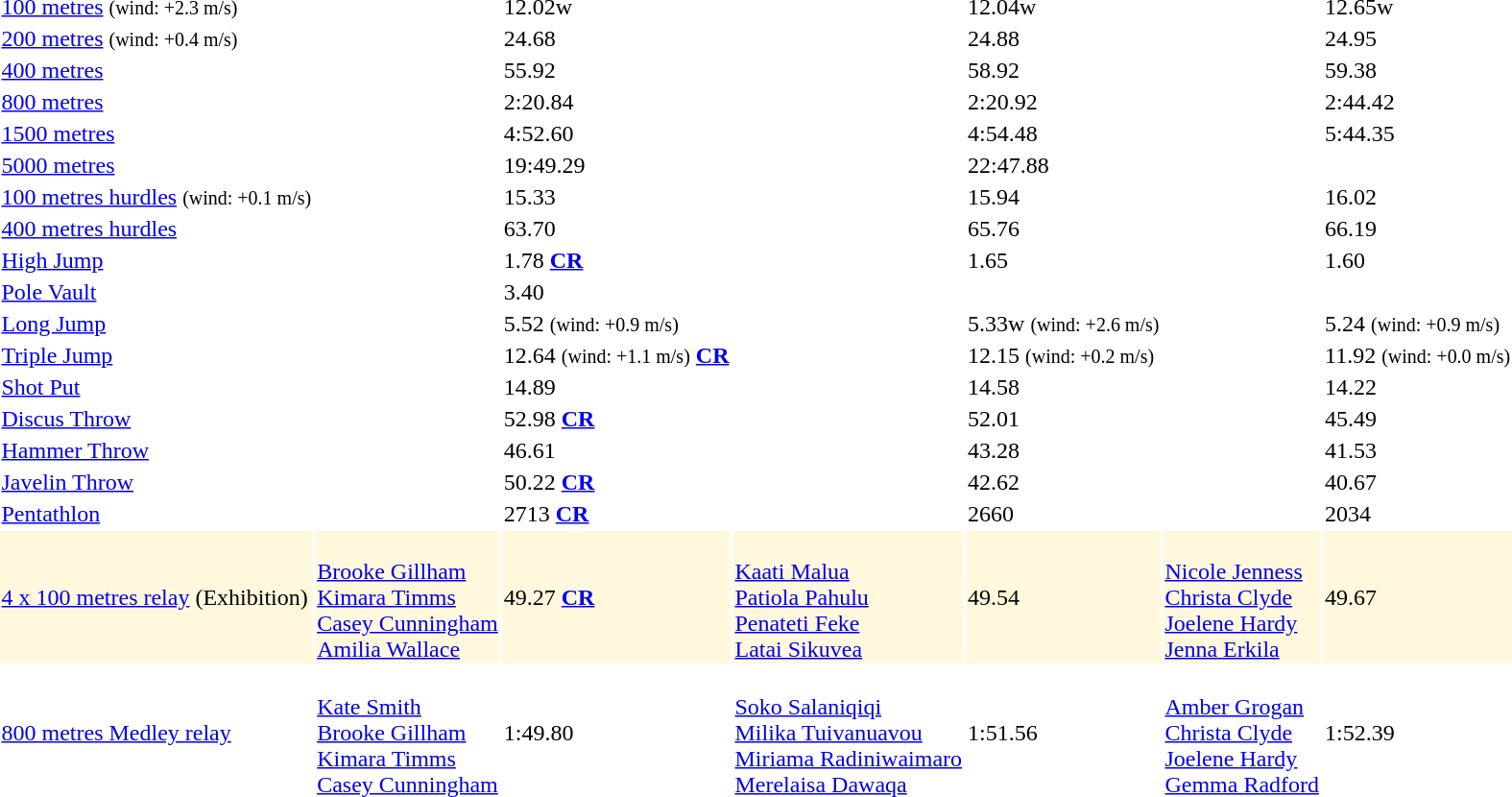<table>
<tr>
<td><a href='#'>100 metres</a> <small>(wind: +2.3 m/s)</small></td>
<td></td>
<td>12.02w</td>
<td></td>
<td>12.04w</td>
<td></td>
<td>12.65w</td>
</tr>
<tr>
<td><a href='#'>200 metres</a> <small>(wind: +0.4 m/s)</small></td>
<td></td>
<td>24.68</td>
<td></td>
<td>24.88</td>
<td></td>
<td>24.95</td>
</tr>
<tr>
<td><a href='#'>400 metres</a></td>
<td></td>
<td>55.92</td>
<td></td>
<td>58.92</td>
<td></td>
<td>59.38</td>
</tr>
<tr>
<td><a href='#'>800 metres</a></td>
<td></td>
<td>2:20.84</td>
<td></td>
<td>2:20.92</td>
<td></td>
<td>2:44.42</td>
</tr>
<tr>
<td><a href='#'>1500 metres</a></td>
<td></td>
<td>4:52.60</td>
<td></td>
<td>4:54.48</td>
<td></td>
<td>5:44.35</td>
</tr>
<tr>
<td><a href='#'>5000 metres</a></td>
<td></td>
<td>19:49.29</td>
<td></td>
<td>22:47.88</td>
<td></td>
<td></td>
</tr>
<tr>
<td><a href='#'>100 metres hurdles</a> <small>(wind: +0.1 m/s)</small></td>
<td></td>
<td>15.33</td>
<td></td>
<td>15.94</td>
<td></td>
<td>16.02</td>
</tr>
<tr>
<td><a href='#'>400 metres hurdles</a></td>
<td></td>
<td>63.70</td>
<td></td>
<td>65.76</td>
<td></td>
<td>66.19</td>
</tr>
<tr>
<td><a href='#'>High Jump</a></td>
<td></td>
<td>1.78 <strong><a href='#'>CR</a></strong></td>
<td></td>
<td>1.65</td>
<td></td>
<td>1.60</td>
</tr>
<tr>
<td><a href='#'>Pole Vault</a></td>
<td></td>
<td>3.40</td>
<td></td>
<td></td>
<td></td>
<td></td>
</tr>
<tr>
<td><a href='#'>Long Jump</a></td>
<td></td>
<td>5.52 <small>(wind: +0.9 m/s)</small></td>
<td></td>
<td>5.33w <small>(wind: +2.6 m/s)</small></td>
<td></td>
<td>5.24 <small>(wind: +0.9 m/s)</small></td>
</tr>
<tr>
<td><a href='#'>Triple Jump</a></td>
<td></td>
<td>12.64 <small>(wind: +1.1 m/s)</small> <strong><a href='#'>CR</a></strong></td>
<td></td>
<td>12.15 <small>(wind: +0.2 m/s)</small></td>
<td></td>
<td>11.92 <small>(wind: +0.0 m/s)</small></td>
</tr>
<tr>
<td><a href='#'>Shot Put</a></td>
<td></td>
<td>14.89</td>
<td></td>
<td>14.58</td>
<td></td>
<td>14.22</td>
</tr>
<tr>
<td><a href='#'>Discus Throw</a></td>
<td></td>
<td>52.98 <strong><a href='#'>CR</a></strong></td>
<td></td>
<td>52.01</td>
<td></td>
<td>45.49</td>
</tr>
<tr>
<td><a href='#'>Hammer Throw</a></td>
<td></td>
<td>46.61</td>
<td></td>
<td>43.28</td>
<td></td>
<td>41.53</td>
</tr>
<tr>
<td><a href='#'>Javelin Throw</a></td>
<td></td>
<td>50.22 <strong><a href='#'>CR</a></strong></td>
<td></td>
<td>42.62</td>
<td></td>
<td>40.67</td>
</tr>
<tr>
<td><a href='#'>Pentathlon</a></td>
<td></td>
<td>2713 <strong><a href='#'>CR</a></strong></td>
<td></td>
<td>2660</td>
<td></td>
<td>2034</td>
</tr>
<tr style="background-color:CornSilk">
<td><a href='#'>4 x 100 metres relay</a> (Exhibition)</td>
<td> <br> <a href='#'>Brooke Gillham</a> <br> <a href='#'>Kimara Timms</a> <br> <a href='#'>Casey Cunningham</a> <br> <a href='#'>Amilia Wallace</a></td>
<td>49.27 <strong><a href='#'>CR</a></strong></td>
<td> <br> <a href='#'>Kaati Malua</a> <br> <a href='#'>Patiola Pahulu</a> <br> <a href='#'>Penateti Feke</a> <br> <a href='#'>Latai Sikuvea</a></td>
<td>49.54</td>
<td> <br> <a href='#'>Nicole Jenness</a> <br> <a href='#'>Christa Clyde</a> <br> <a href='#'>Joelene Hardy</a> <br> <a href='#'>Jenna Erkila</a></td>
<td>49.67</td>
</tr>
<tr>
<td><a href='#'>800 metres Medley relay</a></td>
<td> <br> <a href='#'>Kate Smith</a> <br> <a href='#'>Brooke Gillham</a> <br> <a href='#'>Kimara Timms</a> <br> <a href='#'>Casey Cunningham</a></td>
<td>1:49.80</td>
<td> <br> <a href='#'>Soko Salaniqiqi</a> <br> <a href='#'>Milika Tuivanuavou</a> <br> <a href='#'>Miriama Radiniwaimaro</a> <br> <a href='#'>Merelaisa Dawaqa</a></td>
<td>1:51.56</td>
<td> <br> <a href='#'>Amber Grogan</a> <br> <a href='#'>Christa Clyde</a> <br> <a href='#'>Joelene Hardy</a> <br> <a href='#'>Gemma Radford</a></td>
<td>1:52.39</td>
</tr>
</table>
